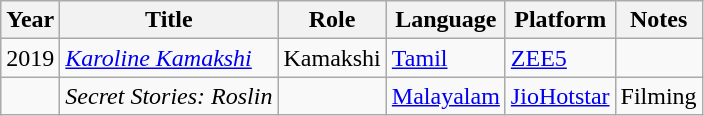<table class="wikitable sortable" id="filmography">
<tr>
<th>Year</th>
<th>Title</th>
<th>Role</th>
<th>Language</th>
<th>Platform</th>
<th>Notes</th>
</tr>
<tr>
<td>2019</td>
<td><em><a href='#'>Karoline Kamakshi</a></em></td>
<td>Kamakshi</td>
<td><a href='#'>Tamil</a></td>
<td><a href='#'>ZEE5</a></td>
<td></td>
</tr>
<tr>
<td></td>
<td><em>Secret Stories: Roslin</em></td>
<td></td>
<td><a href='#'>Malayalam</a></td>
<td><a href='#'>JioHotstar</a></td>
<td>Filming </td>
</tr>
</table>
